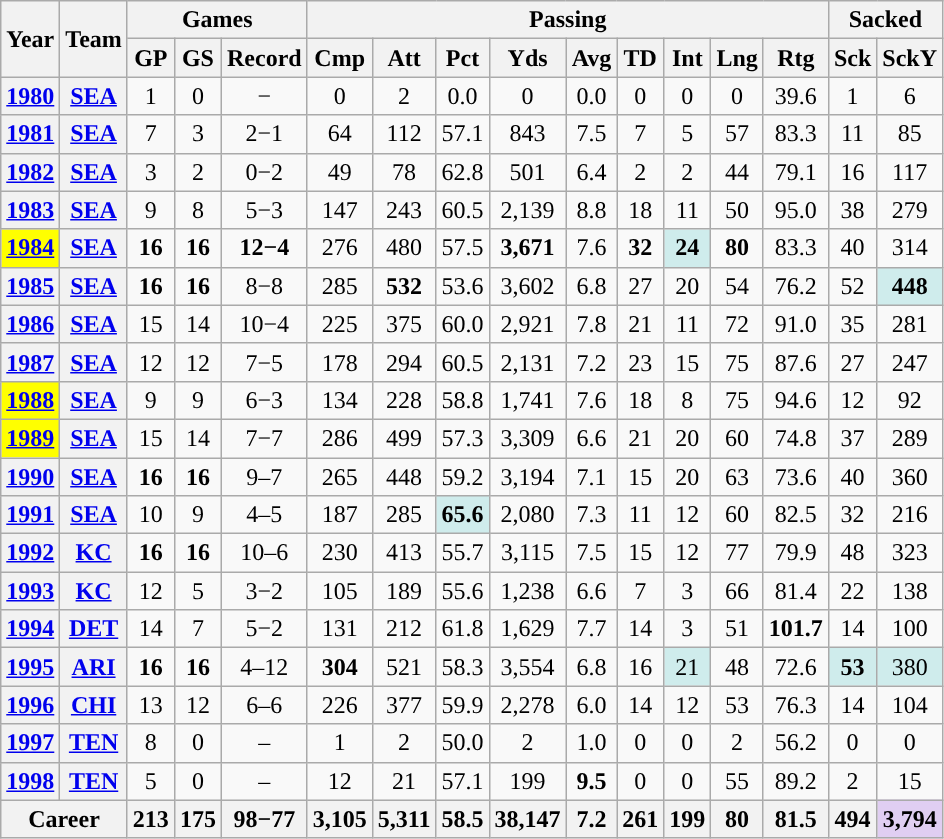<table class="wikitable" style="text-align:center">
<tr>
<th rowspan="2">Year</th>
<th rowspan="2">Team</th>
<th colspan="3">Games</th>
<th colspan="9">Passing</th>
<th colspan="2">Sacked</th>
</tr>
<tr>
<th>GP</th>
<th>GS</th>
<th>Record</th>
<th>Cmp</th>
<th>Att</th>
<th>Pct</th>
<th>Yds</th>
<th>Avg</th>
<th>TD</th>
<th>Int</th>
<th>Lng</th>
<th>Rtg</th>
<th>Sck</th>
<th>SckY</th>
</tr>
<tr>
<th><a href='#'>1980</a></th>
<th><a href='#'>SEA</a></th>
<td>1</td>
<td>0</td>
<td>−</td>
<td>0</td>
<td>2</td>
<td>0.0</td>
<td>0</td>
<td>0.0</td>
<td>0</td>
<td>0</td>
<td>0</td>
<td>39.6</td>
<td>1</td>
<td>6</td>
</tr>
<tr>
<th><a href='#'>1981</a></th>
<th><a href='#'>SEA</a></th>
<td>7</td>
<td>3</td>
<td>2−1</td>
<td>64</td>
<td>112</td>
<td>57.1</td>
<td>843</td>
<td>7.5</td>
<td>7</td>
<td>5</td>
<td>57</td>
<td>83.3</td>
<td>11</td>
<td>85</td>
</tr>
<tr>
<th><a href='#'>1982</a></th>
<th><a href='#'>SEA</a></th>
<td>3</td>
<td>2</td>
<td>0−2</td>
<td>49</td>
<td>78</td>
<td>62.8</td>
<td>501</td>
<td>6.4</td>
<td>2</td>
<td>2</td>
<td>44</td>
<td>79.1</td>
<td>16</td>
<td>117</td>
</tr>
<tr>
<th><a href='#'>1983</a></th>
<th><a href='#'>SEA</a></th>
<td>9</td>
<td>8</td>
<td>5−3</td>
<td>147</td>
<td>243</td>
<td>60.5</td>
<td>2,139</td>
<td>8.8</td>
<td>18</td>
<td>11</td>
<td>50</td>
<td>95.0</td>
<td>38</td>
<td>279</td>
</tr>
<tr>
<th style="background:#ffff00"><a href='#'>1984</a></th>
<th><a href='#'>SEA</a></th>
<td><strong>16</strong></td>
<td><strong>16</strong></td>
<td><strong>12−4</strong></td>
<td>276</td>
<td>480</td>
<td>57.5</td>
<td><strong>3,671</strong></td>
<td>7.6</td>
<td><strong>32</strong></td>
<td style="background:#cfecec;"><strong>24</strong></td>
<td><strong>80</strong></td>
<td>83.3</td>
<td>40</td>
<td>314</td>
</tr>
<tr>
<th><a href='#'>1985</a></th>
<th><a href='#'>SEA</a></th>
<td><strong>16</strong></td>
<td><strong>16</strong></td>
<td>8−8</td>
<td>285</td>
<td><strong>532</strong></td>
<td>53.6</td>
<td>3,602</td>
<td>6.8</td>
<td>27</td>
<td>20</td>
<td>54</td>
<td>76.2</td>
<td>52</td>
<td style="background:#cfecec;"><strong>448</strong></td>
</tr>
<tr>
<th><a href='#'>1986</a></th>
<th><a href='#'>SEA</a></th>
<td>15</td>
<td>14</td>
<td>10−4</td>
<td>225</td>
<td>375</td>
<td>60.0</td>
<td>2,921</td>
<td>7.8</td>
<td>21</td>
<td>11</td>
<td>72</td>
<td>91.0</td>
<td>35</td>
<td>281</td>
</tr>
<tr>
<th><a href='#'>1987</a></th>
<th><a href='#'>SEA</a></th>
<td>12</td>
<td>12</td>
<td>7−5</td>
<td>178</td>
<td>294</td>
<td>60.5</td>
<td>2,131</td>
<td>7.2</td>
<td>23</td>
<td>15</td>
<td>75</td>
<td>87.6</td>
<td>27</td>
<td>247</td>
</tr>
<tr>
<th style="background:#ffff00;"><a href='#'>1988</a></th>
<th><a href='#'>SEA</a></th>
<td>9</td>
<td>9</td>
<td>6−3</td>
<td>134</td>
<td>228</td>
<td>58.8</td>
<td>1,741</td>
<td>7.6</td>
<td>18</td>
<td>8</td>
<td>75</td>
<td>94.6</td>
<td>12</td>
<td>92</td>
</tr>
<tr>
<th style="background:#ffff00"><a href='#'>1989</a></th>
<th><a href='#'>SEA</a></th>
<td>15</td>
<td>14</td>
<td>7−7</td>
<td>286</td>
<td>499</td>
<td>57.3</td>
<td>3,309</td>
<td>6.6</td>
<td>21</td>
<td>20</td>
<td>60</td>
<td>74.8</td>
<td>37</td>
<td>289</td>
</tr>
<tr>
<th><a href='#'>1990</a></th>
<th><a href='#'>SEA</a></th>
<td><strong>16</strong></td>
<td><strong>16</strong></td>
<td>9–7</td>
<td>265</td>
<td>448</td>
<td>59.2</td>
<td>3,194</td>
<td>7.1</td>
<td>15</td>
<td>20</td>
<td>63</td>
<td>73.6</td>
<td>40</td>
<td>360</td>
</tr>
<tr>
<th><a href='#'>1991</a></th>
<th><a href='#'>SEA</a></th>
<td>10</td>
<td>9</td>
<td>4–5</td>
<td>187</td>
<td>285</td>
<td style="background:#cfecec;"><strong>65.6</strong></td>
<td>2,080</td>
<td>7.3</td>
<td>11</td>
<td>12</td>
<td>60</td>
<td>82.5</td>
<td>32</td>
<td>216</td>
</tr>
<tr>
<th><a href='#'>1992</a></th>
<th><a href='#'>KC</a></th>
<td><strong>16</strong></td>
<td><strong>16</strong></td>
<td>10–6</td>
<td>230</td>
<td>413</td>
<td>55.7</td>
<td>3,115</td>
<td>7.5</td>
<td>15</td>
<td>12</td>
<td>77</td>
<td>79.9</td>
<td>48</td>
<td>323</td>
</tr>
<tr>
<th><a href='#'>1993</a></th>
<th><a href='#'>KC</a></th>
<td>12</td>
<td>5</td>
<td>3−2</td>
<td>105</td>
<td>189</td>
<td>55.6</td>
<td>1,238</td>
<td>6.6</td>
<td>7</td>
<td>3</td>
<td>66</td>
<td>81.4</td>
<td>22</td>
<td>138</td>
</tr>
<tr>
<th><a href='#'>1994</a></th>
<th><a href='#'>DET</a></th>
<td>14</td>
<td>7</td>
<td>5−2</td>
<td>131</td>
<td>212</td>
<td>61.8</td>
<td>1,629</td>
<td>7.7</td>
<td>14</td>
<td>3</td>
<td>51</td>
<td><strong>101.7</strong></td>
<td>14</td>
<td>100</td>
</tr>
<tr>
<th><a href='#'>1995</a></th>
<th><a href='#'>ARI</a></th>
<td><strong>16</strong></td>
<td><strong>16</strong></td>
<td>4–12</td>
<td><strong>304</strong></td>
<td>521</td>
<td>58.3</td>
<td>3,554</td>
<td>6.8</td>
<td>16</td>
<td style="background:#cfecec;">21</td>
<td>48</td>
<td>72.6</td>
<td style="background:#cfecec;"><strong>53</strong></td>
<td style="background:#cfecec;">380</td>
</tr>
<tr>
<th><a href='#'>1996</a></th>
<th><a href='#'>CHI</a></th>
<td>13</td>
<td>12</td>
<td>6–6</td>
<td>226</td>
<td>377</td>
<td>59.9</td>
<td>2,278</td>
<td>6.0</td>
<td>14</td>
<td>12</td>
<td>53</td>
<td>76.3</td>
<td>14</td>
<td>104</td>
</tr>
<tr>
<th><a href='#'>1997</a></th>
<th><a href='#'>TEN</a></th>
<td>8</td>
<td>0</td>
<td>–</td>
<td>1</td>
<td>2</td>
<td>50.0</td>
<td>2</td>
<td>1.0</td>
<td>0</td>
<td>0</td>
<td>2</td>
<td>56.2</td>
<td>0</td>
<td>0</td>
</tr>
<tr>
<th><a href='#'>1998</a></th>
<th><a href='#'>TEN</a></th>
<td>5</td>
<td>0</td>
<td>–</td>
<td>12</td>
<td>21</td>
<td>57.1</td>
<td>199</td>
<td><strong>9.5</strong></td>
<td>0</td>
<td>0</td>
<td>55</td>
<td>89.2</td>
<td>2</td>
<td>15</td>
</tr>
<tr>
<th colspan="2">Career</th>
<th>213</th>
<th>175</th>
<th>98−77</th>
<th>3,105</th>
<th>5,311</th>
<th>58.5</th>
<th>38,147</th>
<th>7.2</th>
<th>261</th>
<th>199</th>
<th>80</th>
<th>81.5</th>
<th>494</th>
<th style="background:#e0cef2;">3,794</th>
</tr>
</table>
